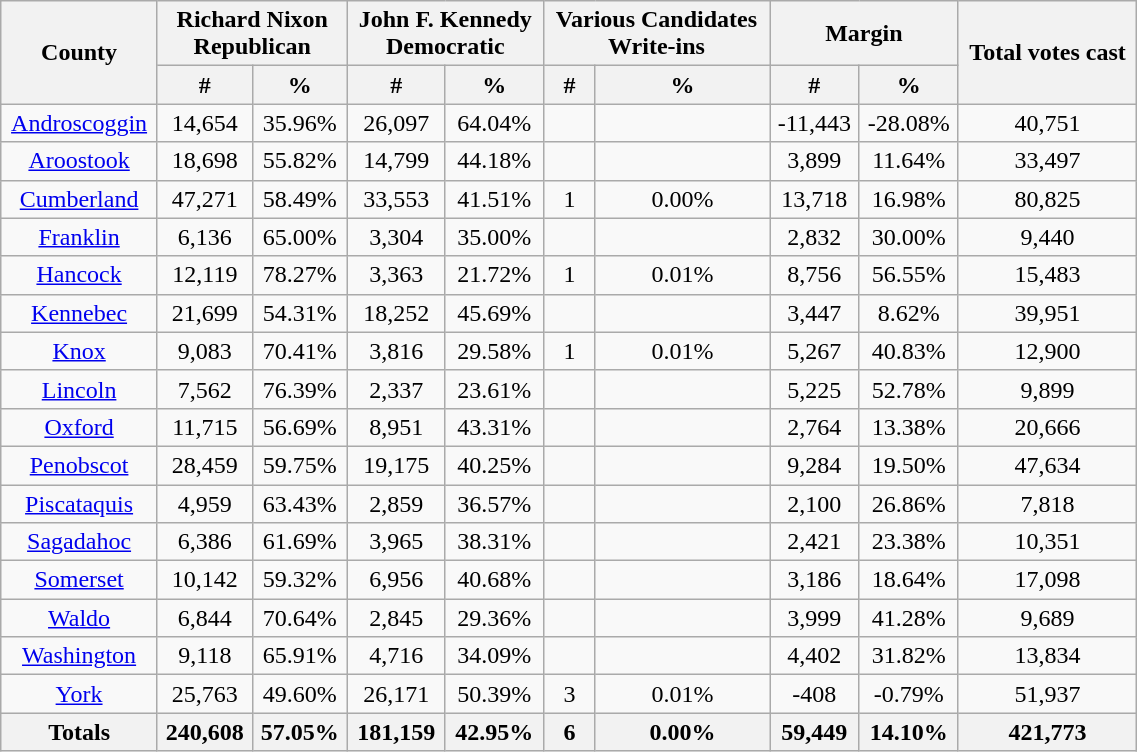<table width="60%"  class="wikitable sortable" style="text-align:center">
<tr>
<th style="text-align:center;" rowspan="2">County</th>
<th style="text-align:center;" colspan="2">Richard Nixon<br>Republican</th>
<th style="text-align:center;" colspan="2">John F. Kennedy<br>Democratic</th>
<th style="text-align:center;" colspan="2">Various Candidates<br>Write-ins</th>
<th style="text-align:center;" colspan="2">Margin</th>
<th style="text-align:center;" rowspan="2">Total votes cast</th>
</tr>
<tr>
<th style="text-align:center;" data-sort-type="number">#</th>
<th style="text-align:center;" data-sort-type="number">%</th>
<th style="text-align:center;" data-sort-type="number">#</th>
<th style="text-align:center;" data-sort-type="number">%</th>
<th style="text-align:center;" data-sort-type="number">#</th>
<th style="text-align:center;" data-sort-type="number">%</th>
<th style="text-align:center;" data-sort-type="number">#</th>
<th style="text-align:center;" data-sort-type="number">%</th>
</tr>
<tr style="text-align:center;">
<td><a href='#'>Androscoggin</a></td>
<td>14,654</td>
<td>35.96%</td>
<td>26,097</td>
<td>64.04%</td>
<td></td>
<td></td>
<td>-11,443</td>
<td>-28.08%</td>
<td>40,751</td>
</tr>
<tr style="text-align:center;">
<td><a href='#'>Aroostook</a></td>
<td>18,698</td>
<td>55.82%</td>
<td>14,799</td>
<td>44.18%</td>
<td></td>
<td></td>
<td>3,899</td>
<td>11.64%</td>
<td>33,497</td>
</tr>
<tr style="text-align:center;">
<td><a href='#'>Cumberland</a></td>
<td>47,271</td>
<td>58.49%</td>
<td>33,553</td>
<td>41.51%</td>
<td>1</td>
<td>0.00%</td>
<td>13,718</td>
<td>16.98%</td>
<td>80,825</td>
</tr>
<tr style="text-align:center;">
<td><a href='#'>Franklin</a></td>
<td>6,136</td>
<td>65.00%</td>
<td>3,304</td>
<td>35.00%</td>
<td></td>
<td></td>
<td>2,832</td>
<td>30.00%</td>
<td>9,440</td>
</tr>
<tr style="text-align:center;">
<td><a href='#'>Hancock</a></td>
<td>12,119</td>
<td>78.27%</td>
<td>3,363</td>
<td>21.72%</td>
<td>1</td>
<td>0.01%</td>
<td>8,756</td>
<td>56.55%</td>
<td>15,483</td>
</tr>
<tr style="text-align:center;">
<td><a href='#'>Kennebec</a></td>
<td>21,699</td>
<td>54.31%</td>
<td>18,252</td>
<td>45.69%</td>
<td></td>
<td></td>
<td>3,447</td>
<td>8.62%</td>
<td>39,951</td>
</tr>
<tr style="text-align:center;">
<td><a href='#'>Knox</a></td>
<td>9,083</td>
<td>70.41%</td>
<td>3,816</td>
<td>29.58%</td>
<td>1</td>
<td>0.01%</td>
<td>5,267</td>
<td>40.83%</td>
<td>12,900</td>
</tr>
<tr style="text-align:center;">
<td><a href='#'>Lincoln</a></td>
<td>7,562</td>
<td>76.39%</td>
<td>2,337</td>
<td>23.61%</td>
<td></td>
<td></td>
<td>5,225</td>
<td>52.78%</td>
<td>9,899</td>
</tr>
<tr style="text-align:center;">
<td><a href='#'>Oxford</a></td>
<td>11,715</td>
<td>56.69%</td>
<td>8,951</td>
<td>43.31%</td>
<td></td>
<td></td>
<td>2,764</td>
<td>13.38%</td>
<td>20,666</td>
</tr>
<tr style="text-align:center;">
<td><a href='#'>Penobscot</a></td>
<td>28,459</td>
<td>59.75%</td>
<td>19,175</td>
<td>40.25%</td>
<td></td>
<td></td>
<td>9,284</td>
<td>19.50%</td>
<td>47,634</td>
</tr>
<tr style="text-align:center;">
<td><a href='#'>Piscataquis</a></td>
<td>4,959</td>
<td>63.43%</td>
<td>2,859</td>
<td>36.57%</td>
<td></td>
<td></td>
<td>2,100</td>
<td>26.86%</td>
<td>7,818</td>
</tr>
<tr style="text-align:center;">
<td><a href='#'>Sagadahoc</a></td>
<td>6,386</td>
<td>61.69%</td>
<td>3,965</td>
<td>38.31%</td>
<td></td>
<td></td>
<td>2,421</td>
<td>23.38%</td>
<td>10,351</td>
</tr>
<tr style="text-align:center;">
<td><a href='#'>Somerset</a></td>
<td>10,142</td>
<td>59.32%</td>
<td>6,956</td>
<td>40.68%</td>
<td></td>
<td></td>
<td>3,186</td>
<td>18.64%</td>
<td>17,098</td>
</tr>
<tr style="text-align:center;">
<td><a href='#'>Waldo</a></td>
<td>6,844</td>
<td>70.64%</td>
<td>2,845</td>
<td>29.36%</td>
<td></td>
<td></td>
<td>3,999</td>
<td>41.28%</td>
<td>9,689</td>
</tr>
<tr style="text-align:center;">
<td><a href='#'>Washington</a></td>
<td>9,118</td>
<td>65.91%</td>
<td>4,716</td>
<td>34.09%</td>
<td></td>
<td></td>
<td>4,402</td>
<td>31.82%</td>
<td>13,834</td>
</tr>
<tr style="text-align:center;">
<td><a href='#'>York</a></td>
<td>25,763</td>
<td>49.60%</td>
<td>26,171</td>
<td>50.39%</td>
<td>3</td>
<td>0.01%</td>
<td>-408</td>
<td>-0.79%</td>
<td>51,937</td>
</tr>
<tr style="text-align:center;">
<th>Totals</th>
<th>240,608</th>
<th>57.05%</th>
<th>181,159</th>
<th>42.95%</th>
<th>6</th>
<th>0.00%</th>
<th>59,449</th>
<th>14.10%</th>
<th>421,773</th>
</tr>
</table>
